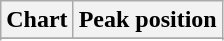<table class="wikitable sortable" border="1">
<tr>
<th scope="col">Chart</th>
<th scope="col">Peak position</th>
</tr>
<tr>
</tr>
<tr>
</tr>
<tr>
</tr>
</table>
